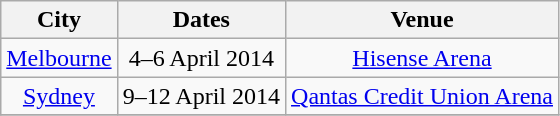<table class=wikitable style=text-align:center;>
<tr>
<th>City</th>
<th>Dates</th>
<th>Venue</th>
</tr>
<tr>
<td><a href='#'>Melbourne</a></td>
<td>4–6 April 2014</td>
<td><a href='#'>Hisense Arena</a></td>
</tr>
<tr>
<td><a href='#'>Sydney</a></td>
<td>9–12 April 2014</td>
<td><a href='#'>Qantas Credit Union Arena</a></td>
</tr>
<tr>
</tr>
</table>
